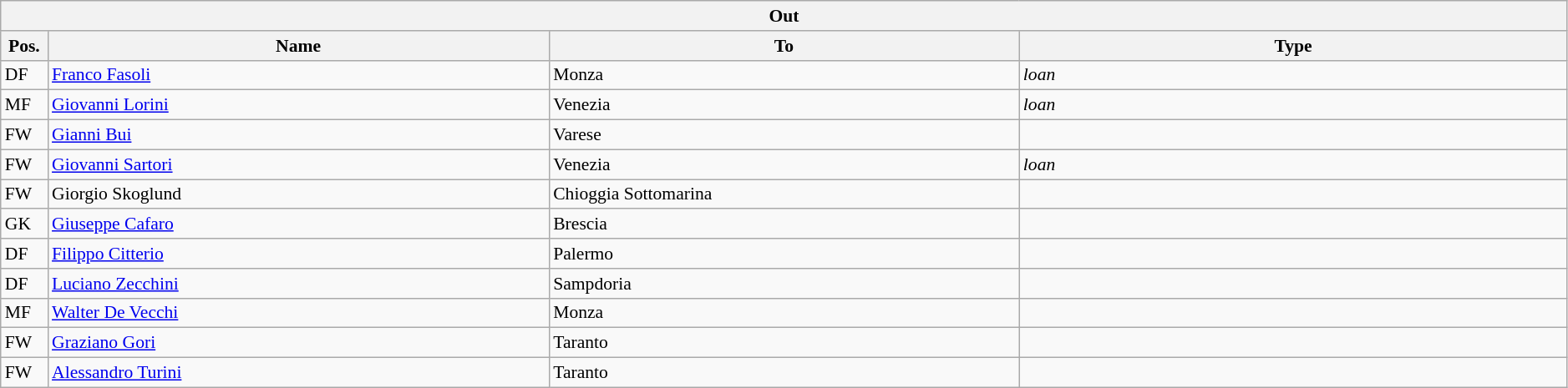<table class="wikitable" style="font-size:90%;width:99%;">
<tr>
<th colspan="4">Out</th>
</tr>
<tr>
<th width=3%>Pos.</th>
<th width=32%>Name</th>
<th width=30%>To</th>
<th width=35%>Type</th>
</tr>
<tr>
<td>DF</td>
<td><a href='#'>Franco Fasoli</a></td>
<td>Monza</td>
<td><em>loan</em></td>
</tr>
<tr>
<td>MF</td>
<td><a href='#'>Giovanni Lorini</a></td>
<td>Venezia</td>
<td><em>loan</em></td>
</tr>
<tr>
<td>FW</td>
<td><a href='#'>Gianni Bui</a></td>
<td>Varese</td>
<td></td>
</tr>
<tr>
<td>FW</td>
<td><a href='#'>Giovanni Sartori</a></td>
<td>Venezia</td>
<td><em>loan</em></td>
</tr>
<tr>
<td>FW</td>
<td>Giorgio Skoglund</td>
<td>Chioggia Sottomarina</td>
<td></td>
</tr>
<tr>
<td>GK</td>
<td><a href='#'>Giuseppe Cafaro</a></td>
<td>Brescia</td>
<td></td>
</tr>
<tr>
<td>DF</td>
<td><a href='#'>Filippo Citterio</a></td>
<td>Palermo</td>
<td></td>
</tr>
<tr>
<td>DF</td>
<td><a href='#'>Luciano Zecchini</a></td>
<td>Sampdoria</td>
<td></td>
</tr>
<tr>
<td>MF</td>
<td><a href='#'>Walter De Vecchi</a></td>
<td>Monza</td>
<td></td>
</tr>
<tr>
<td>FW</td>
<td><a href='#'>Graziano Gori</a></td>
<td>Taranto</td>
<td></td>
</tr>
<tr>
<td>FW</td>
<td><a href='#'>Alessandro Turini</a></td>
<td>Taranto</td>
<td></td>
</tr>
</table>
